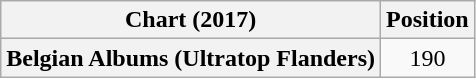<table class="wikitable plainrowheaders" style="text-align:center">
<tr>
<th scope="col">Chart (2017)</th>
<th scope="col">Position</th>
</tr>
<tr>
<th scope="row">Belgian Albums (Ultratop Flanders)</th>
<td>190</td>
</tr>
</table>
